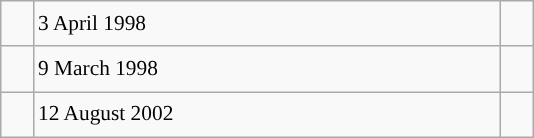<table class="wikitable" style="font-size: 89%; float: left; width: 25em; margin-right: 1em; line-height: 1.65em !important;">
<tr>
<td></td>
<td>3 April 1998</td>
<td></td>
</tr>
<tr>
<td></td>
<td>9 March 1998</td>
<td></td>
</tr>
<tr>
<td></td>
<td>12 August 2002</td>
<td></td>
</tr>
</table>
